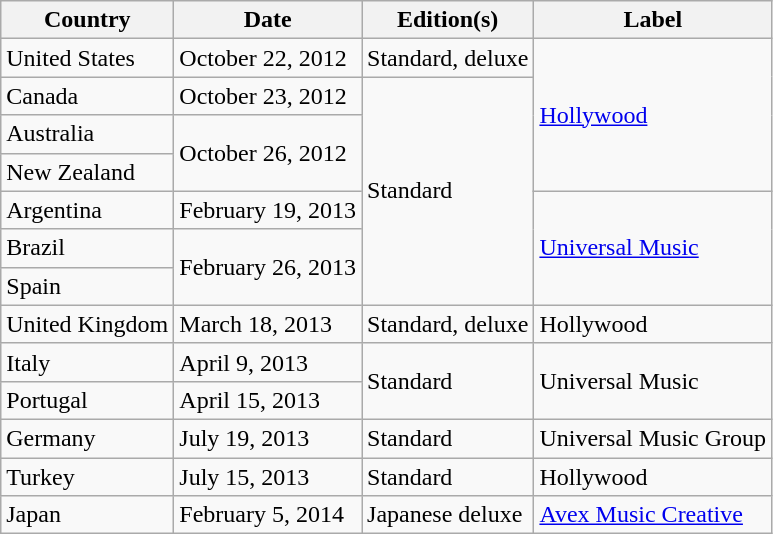<table class="wikitable">
<tr>
<th>Country</th>
<th>Date</th>
<th>Edition(s)</th>
<th>Label</th>
</tr>
<tr>
<td>United States</td>
<td>October 22, 2012</td>
<td>Standard, deluxe</td>
<td rowspan="4"><a href='#'>Hollywood</a></td>
</tr>
<tr>
<td>Canada</td>
<td>October 23, 2012</td>
<td rowspan="6">Standard</td>
</tr>
<tr>
<td>Australia</td>
<td rowspan="2">October 26, 2012</td>
</tr>
<tr>
<td>New Zealand</td>
</tr>
<tr>
<td>Argentina</td>
<td>February 19, 2013</td>
<td rowspan="3"><a href='#'>Universal Music</a></td>
</tr>
<tr>
<td>Brazil</td>
<td rowspan="2">February 26, 2013</td>
</tr>
<tr>
<td>Spain</td>
</tr>
<tr>
<td>United Kingdom</td>
<td>March 18, 2013</td>
<td>Standard, deluxe</td>
<td>Hollywood</td>
</tr>
<tr>
<td>Italy</td>
<td>April 9, 2013</td>
<td rowspan="2">Standard</td>
<td rowspan="2">Universal Music</td>
</tr>
<tr>
<td>Portugal</td>
<td>April 15, 2013</td>
</tr>
<tr>
<td>Germany</td>
<td>July 19, 2013</td>
<td>Standard</td>
<td>Universal Music Group</td>
</tr>
<tr>
<td>Turkey</td>
<td>July 15, 2013</td>
<td>Standard</td>
<td>Hollywood</td>
</tr>
<tr>
<td>Japan</td>
<td>February 5, 2014</td>
<td>Japanese deluxe</td>
<td><a href='#'>Avex Music Creative</a></td>
</tr>
</table>
